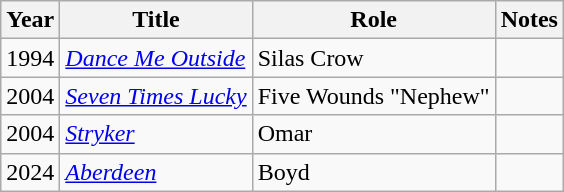<table class="wikitable sortable">
<tr>
<th>Year</th>
<th>Title</th>
<th>Role</th>
<th class="unsortable">Notes</th>
</tr>
<tr>
<td>1994</td>
<td><em><a href='#'>Dance Me Outside</a></em></td>
<td>Silas Crow</td>
<td></td>
</tr>
<tr>
<td>2004</td>
<td><em><a href='#'>Seven Times Lucky</a></em></td>
<td>Five Wounds "Nephew"</td>
<td></td>
</tr>
<tr>
<td>2004</td>
<td><em><a href='#'>Stryker</a></em></td>
<td>Omar</td>
<td></td>
</tr>
<tr>
<td>2024</td>
<td><em><a href='#'>Aberdeen</a></em></td>
<td>Boyd</td>
<td></td>
</tr>
</table>
